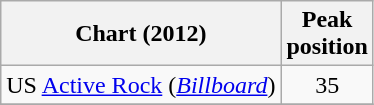<table class="wikitable sortable plainrowheaders">
<tr>
<th>Chart (2012)</th>
<th>Peak<br> position</th>
</tr>
<tr>
<td>US <a href='#'>Active Rock</a> (<em><a href='#'>Billboard</a></em>)</td>
<td align="center">35</td>
</tr>
<tr>
</tr>
</table>
